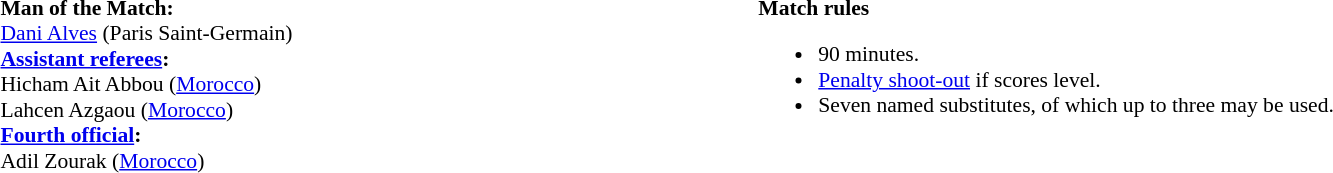<table width=100% style="font-size:90%">
<tr>
<td><br><strong>Man of the Match:</strong>
<br><a href='#'>Dani Alves</a> (Paris Saint-Germain)<br><strong><a href='#'>Assistant referees</a>:</strong>
<br>Hicham Ait Abbou (<a href='#'>Morocco</a>)
<br>Lahcen Azgaou (<a href='#'>Morocco</a>)
<br><strong><a href='#'>Fourth official</a>:</strong>
<br>Adil Zourak (<a href='#'>Morocco</a>)</td>
<td style="width:60%; vertical-align:top;"><br><strong>Match rules</strong><ul><li>90 minutes.</li><li><a href='#'>Penalty shoot-out</a> if scores level.</li><li>Seven named substitutes, of which up to three may be used.</li></ul></td>
</tr>
</table>
